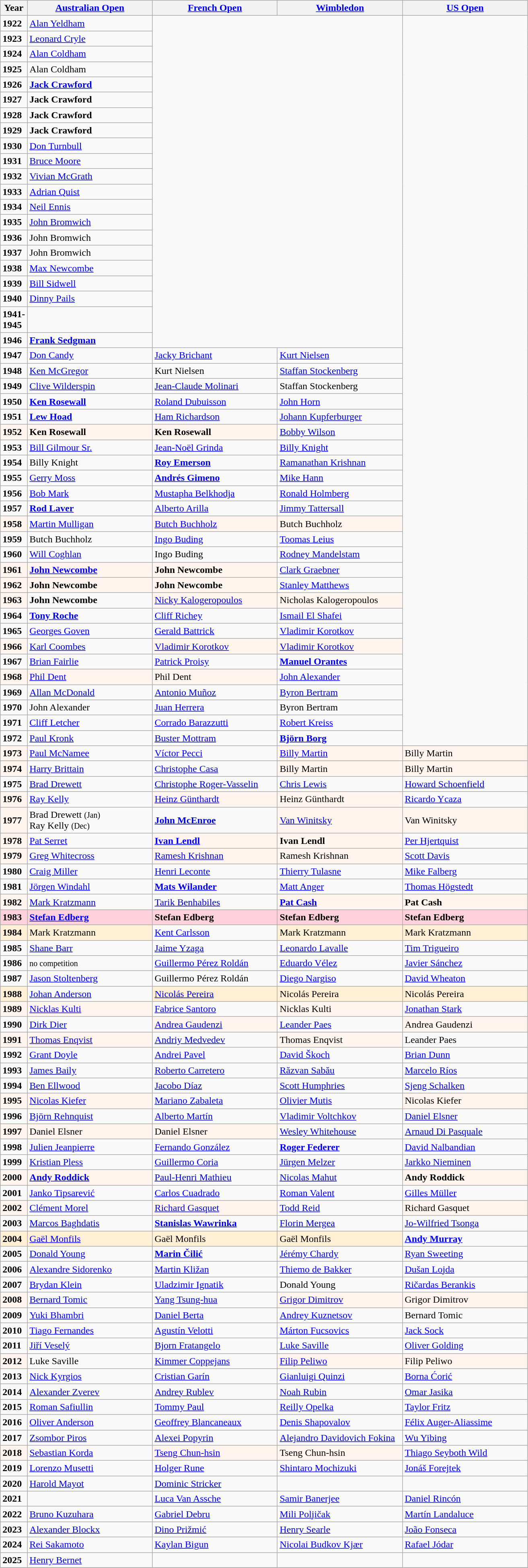<table class="wikitable sortable">
<tr>
<th>Year</th>
<th width=200><a href='#'>Australian Open</a></th>
<th width=200><a href='#'>French Open</a></th>
<th width=200><a href='#'>Wimbledon</a></th>
<th width=200><a href='#'>US Open</a></th>
</tr>
<tr>
<td><strong>1922</strong></td>
<td> <a href='#'>Alan Yeldham</a></td>
<td colspan="2" rowspan="21"></td>
<td rowspan="47"></td>
</tr>
<tr>
<td><strong>1923</strong></td>
<td> <a href='#'>Leonard Cryle</a></td>
</tr>
<tr>
<td><strong>1924</strong></td>
<td> <a href='#'>Alan Coldham</a></td>
</tr>
<tr>
<td><strong>1925</strong></td>
<td> Alan Coldham</td>
</tr>
<tr>
<td><strong>1926</strong></td>
<td> <strong><a href='#'>Jack Crawford</a></strong></td>
</tr>
<tr>
<td><strong>1927</strong></td>
<td> <strong>Jack Crawford</strong></td>
</tr>
<tr>
<td><strong>1928</strong></td>
<td> <strong>Jack Crawford</strong></td>
</tr>
<tr>
<td><strong>1929</strong></td>
<td> <strong>Jack Crawford</strong></td>
</tr>
<tr>
<td><strong>1930</strong></td>
<td> <a href='#'>Don Turnbull</a></td>
</tr>
<tr>
<td><strong>1931</strong></td>
<td> <a href='#'>Bruce Moore</a></td>
</tr>
<tr>
<td><strong>1932</strong></td>
<td> <a href='#'>Vivian McGrath</a></td>
</tr>
<tr>
<td><strong>1933</strong></td>
<td> <a href='#'>Adrian Quist</a></td>
</tr>
<tr>
<td><strong>1934</strong></td>
<td> <a href='#'>Neil Ennis</a></td>
</tr>
<tr>
<td><strong>1935</strong></td>
<td> <a href='#'>John Bromwich</a></td>
</tr>
<tr>
<td><strong>1936</strong></td>
<td> John Bromwich</td>
</tr>
<tr>
<td><strong>1937</strong></td>
<td> John Bromwich</td>
</tr>
<tr>
<td><strong>1938</strong></td>
<td> <a href='#'>Max Newcombe</a></td>
</tr>
<tr>
<td><strong>1939</strong></td>
<td> <a href='#'>Bill Sidwell</a></td>
</tr>
<tr>
<td><strong>1940</strong></td>
<td> <a href='#'>Dinny Pails</a></td>
</tr>
<tr>
<td><strong>1941-<br>1945</strong></td>
<td></td>
</tr>
<tr>
<td><strong>1946</strong></td>
<td> <strong><a href='#'>Frank Sedgman</a></strong></td>
</tr>
<tr>
<td><strong>1947</strong></td>
<td> <a href='#'>Don Candy</a></td>
<td> <a href='#'>Jacky Brichant</a></td>
<td> <a href='#'>Kurt Nielsen</a></td>
</tr>
<tr>
<td><strong>1948</strong></td>
<td> <a href='#'>Ken McGregor</a></td>
<td> Kurt Nielsen</td>
<td> <a href='#'>Staffan Stockenberg</a></td>
</tr>
<tr>
<td><strong>1949</strong></td>
<td> <a href='#'>Clive Wilderspin</a></td>
<td> <a href='#'>Jean-Claude Molinari</a></td>
<td> Staffan Stockenberg</td>
</tr>
<tr>
<td><strong>1950</strong></td>
<td> <strong><a href='#'>Ken Rosewall</a></strong></td>
<td> <a href='#'>Roland Dubuisson</a></td>
<td> <a href='#'>John Horn</a></td>
</tr>
<tr>
<td><strong>1951</strong></td>
<td> <strong><a href='#'>Lew Hoad</a></strong></td>
<td> <a href='#'>Ham Richardson</a></td>
<td> <a href='#'>Johann Kupferburger</a></td>
</tr>
<tr>
<td bgcolor="FFF5EE"><strong>1952</strong></td>
<td bgcolor="FFF5EE"> <strong>Ken Rosewall</strong></td>
<td bgcolor="FFF5EE"> <strong>Ken Rosewall</strong></td>
<td> <a href='#'>Bobby Wilson</a></td>
</tr>
<tr>
<td><strong>1953</strong></td>
<td> <a href='#'>Bill Gilmour Sr.</a></td>
<td> <a href='#'>Jean-Noël Grinda</a></td>
<td> <a href='#'>Billy Knight</a></td>
</tr>
<tr>
<td><strong>1954</strong></td>
<td> Billy Knight</td>
<td> <strong><a href='#'>Roy Emerson</a></strong></td>
<td> <a href='#'>Ramanathan Krishnan</a></td>
</tr>
<tr>
<td><strong>1955</strong></td>
<td> <a href='#'>Gerry Moss</a></td>
<td> <strong><a href='#'>Andrés Gimeno</a></strong></td>
<td> <a href='#'>Mike Hann</a></td>
</tr>
<tr>
<td><strong>1956</strong></td>
<td> <a href='#'>Bob Mark</a></td>
<td> <a href='#'>Mustapha Belkhodja</a></td>
<td> <a href='#'>Ronald Holmberg</a></td>
</tr>
<tr>
<td><strong>1957</strong></td>
<td> <strong><a href='#'>Rod Laver</a></strong></td>
<td> <a href='#'>Alberto Arilla</a></td>
<td> <a href='#'>Jimmy Tattersall</a></td>
</tr>
<tr>
<td bgcolor="FFF5EE"><strong>1958</strong></td>
<td> <a href='#'>Martin Mulligan</a></td>
<td bgcolor="FFF5EE"> <a href='#'>Butch Buchholz</a></td>
<td bgcolor="FFF5EE"> Butch Buchholz</td>
</tr>
<tr>
<td><strong>1959</strong></td>
<td> Butch Buchholz</td>
<td> <a href='#'>Ingo Buding</a></td>
<td> <a href='#'>Toomas Leius</a></td>
</tr>
<tr>
<td><strong>1960</strong></td>
<td> <a href='#'>Will Coghlan</a></td>
<td> Ingo Buding</td>
<td> <a href='#'>Rodney Mandelstam</a></td>
</tr>
<tr>
<td bgcolor="FFF5EE"><strong>1961</strong></td>
<td bgcolor="FFF5EE"> <strong><a href='#'>John Newcombe</a></strong></td>
<td bgcolor="FFF5EE"> <strong>John Newcombe</strong></td>
<td> <a href='#'>Clark Graebner</a></td>
</tr>
<tr>
<td bgcolor="FFF5EE"><strong>1962</strong></td>
<td bgcolor="FFF5EE"> <strong>John Newcombe</strong></td>
<td bgcolor="FFF5EE"> <strong>John Newcombe</strong></td>
<td> <a href='#'>Stanley Matthews</a></td>
</tr>
<tr>
<td bgcolor="FFF5EE"><strong>1963</strong></td>
<td> <strong>John Newcombe</strong></td>
<td bgcolor="FFF5EE"> <a href='#'>Nicky Kalogeropoulos</a></td>
<td bgcolor="FFF5EE"> Nicholas Kalogeropoulos</td>
</tr>
<tr>
<td><strong>1964</strong></td>
<td> <strong><a href='#'>Tony Roche</a></strong></td>
<td> <a href='#'>Cliff Richey</a></td>
<td> <a href='#'>Ismail El Shafei</a></td>
</tr>
<tr>
<td><strong>1965</strong></td>
<td> <a href='#'>Georges Goven</a></td>
<td> <a href='#'>Gerald Battrick</a></td>
<td> <a href='#'>Vladimir Korotkov</a></td>
</tr>
<tr>
<td bgcolor="FFF5EE"><strong>1966</strong></td>
<td> <a href='#'>Karl Coombes</a></td>
<td bgcolor="FFF5EE"> <a href='#'>Vladimir Korotkov</a></td>
<td bgcolor="FFF5EE"> <a href='#'>Vladimir Korotkov</a></td>
</tr>
<tr>
<td><strong>1967</strong></td>
<td> <a href='#'>Brian Fairlie</a></td>
<td> <a href='#'>Patrick Proisy</a></td>
<td> <strong><a href='#'>Manuel Orantes</a></strong></td>
</tr>
<tr>
<td bgcolor="FFF5EE"><strong>1968</strong></td>
<td bgcolor="FFF5EE"> <a href='#'>Phil Dent</a></td>
<td bgcolor="FFF5EE"> Phil Dent</td>
<td> <a href='#'>John Alexander</a></td>
</tr>
<tr>
<td><strong>1969</strong></td>
<td> <a href='#'>Allan McDonald</a></td>
<td> <a href='#'>Antonio Muñoz</a></td>
<td> <a href='#'>Byron Bertram</a></td>
</tr>
<tr>
<td><strong>1970</strong></td>
<td> John Alexander</td>
<td> <a href='#'>Juan Herrera</a></td>
<td> Byron Bertram</td>
</tr>
<tr>
<td><strong>1971</strong></td>
<td> <a href='#'>Cliff Letcher</a></td>
<td> <a href='#'>Corrado Barazzutti</a></td>
<td> <a href='#'>Robert Kreiss</a></td>
</tr>
<tr>
<td><strong>1972</strong></td>
<td> <a href='#'>Paul Kronk</a></td>
<td> <a href='#'>Buster Mottram</a></td>
<td> <strong><a href='#'>Björn Borg</a></strong></td>
</tr>
<tr>
<td bgcolor="FFF5EE"><strong>1973</strong></td>
<td> <a href='#'>Paul McNamee</a></td>
<td> <a href='#'>Víctor Pecci</a></td>
<td bgcolor="FFF5EE"> <a href='#'>Billy Martin</a></td>
<td bgcolor="FFF5EE"> Billy Martin</td>
</tr>
<tr>
<td bgcolor="FFF5EE"><strong>1974</strong></td>
<td> <a href='#'>Harry Brittain</a></td>
<td> <a href='#'>Christophe Casa</a></td>
<td bgcolor="FFF5EE"> Billy Martin</td>
<td bgcolor="FFF5EE"> Billy Martin</td>
</tr>
<tr>
<td><strong>1975</strong></td>
<td> <a href='#'>Brad Drewett</a></td>
<td> <a href='#'>Christophe Roger-Vasselin</a></td>
<td> <a href='#'>Chris Lewis</a></td>
<td> <a href='#'>Howard Schoenfield</a></td>
</tr>
<tr>
<td bgcolor="FFF5EE"><strong>1976</strong></td>
<td> <a href='#'>Ray Kelly</a></td>
<td bgcolor="FFF5EE"> <a href='#'>Heinz Günthardt</a></td>
<td bgcolor="FFF5EE"> Heinz Günthardt</td>
<td> <a href='#'>Ricardo Ycaza</a></td>
</tr>
<tr>
<td bgcolor="FFF5EE"><strong>1977</strong></td>
<td> Brad Drewett <small>(Jan)</small> <br>  Ray Kelly <small>(Dec)</small></td>
<td> <strong><a href='#'>John McEnroe</a></strong></td>
<td bgcolor="FFF5EE"> <a href='#'>Van Winitsky</a></td>
<td bgcolor="FFF5EE"> Van Winitsky</td>
</tr>
<tr>
<td bgcolor="FFF5EE"><strong>1978</strong></td>
<td> <a href='#'>Pat Serret</a></td>
<td bgcolor="FFF5EE"> <strong><a href='#'>Ivan Lendl</a></strong></td>
<td bgcolor="FFF5EE"> <strong>Ivan Lendl</strong></td>
<td> <a href='#'>Per Hjertquist</a></td>
</tr>
<tr>
<td bgcolor="FFF5EE"><strong>1979</strong></td>
<td> <a href='#'>Greg Whitecross</a></td>
<td bgcolor="FFF5EE"> <a href='#'>Ramesh Krishnan</a></td>
<td bgcolor="FFF5EE"> Ramesh Krishnan</td>
<td> <a href='#'>Scott Davis</a></td>
</tr>
<tr>
<td><strong>1980</strong></td>
<td> <a href='#'>Craig Miller</a></td>
<td> <a href='#'>Henri Leconte</a></td>
<td> <a href='#'>Thierry Tulasne</a></td>
<td> <a href='#'>Mike Falberg</a></td>
</tr>
<tr>
<td><strong>1981</strong></td>
<td> <a href='#'>Jörgen Windahl</a></td>
<td> <strong><a href='#'>Mats Wilander</a></strong></td>
<td> <a href='#'>Matt Anger</a></td>
<td> <a href='#'>Thomas Högstedt</a></td>
</tr>
<tr>
<td bgcolor="FFF5EE"><strong>1982</strong></td>
<td> <a href='#'>Mark Kratzmann</a></td>
<td> <a href='#'>Tarik Benhabiles</a></td>
<td bgcolor="FFF5EE"> <strong><a href='#'>Pat Cash</a></strong></td>
<td bgcolor="FFF5EE"> <strong>Pat Cash</strong></td>
</tr>
<tr>
<td bgcolor="FFD1DC"><strong>1983</strong></td>
<td bgcolor="FFD1DC"> <strong><a href='#'>Stefan Edberg</a></strong></td>
<td bgcolor="FFD1DC"> <strong>Stefan Edberg</strong></td>
<td bgcolor="FFD1DC"> <strong>Stefan Edberg</strong></td>
<td bgcolor="FFD1DC"> <strong>Stefan Edberg</strong></td>
</tr>
<tr>
<td bgcolor="FFEFD5"><strong>1984</strong></td>
<td bgcolor="FFEFD5"> Mark Kratzmann</td>
<td> <a href='#'>Kent Carlsson</a></td>
<td bgcolor="FFEFD5"> Mark Kratzmann</td>
<td bgcolor="FFEFD5"> Mark Kratzmann</td>
</tr>
<tr>
<td><strong>1985</strong></td>
<td> <a href='#'>Shane Barr</a></td>
<td> <a href='#'>Jaime Yzaga</a></td>
<td> <a href='#'>Leonardo Lavalle</a></td>
<td> <a href='#'>Tim Trigueiro</a></td>
</tr>
<tr>
<td><strong>1986</strong></td>
<td><small>no competition</small></td>
<td> <a href='#'>Guillermo Pérez Roldán</a></td>
<td> <a href='#'>Eduardo Vélez</a></td>
<td> <a href='#'>Javier Sánchez</a></td>
</tr>
<tr>
<td><strong>1987</strong></td>
<td> <a href='#'>Jason Stoltenberg</a></td>
<td> Guillermo Pérez Roldán</td>
<td> <a href='#'>Diego Nargiso</a></td>
<td> <a href='#'>David Wheaton</a></td>
</tr>
<tr>
<td bgcolor="FFEFD5"><strong>1988</strong></td>
<td> <a href='#'>Johan Anderson</a></td>
<td bgcolor="FFEFD5"> <a href='#'>Nicolás Pereira</a></td>
<td bgcolor="FFEFD5"> Nicolás Pereira</td>
<td bgcolor="FFEFD5"> Nicolás Pereira</td>
</tr>
<tr>
<td bgcolor="FFF5EE"><strong>1989</strong></td>
<td bgcolor="FFF5EE"> <a href='#'>Nicklas Kulti</a></td>
<td> <a href='#'>Fabrice Santoro</a></td>
<td bgcolor="FFF5EE"> Nicklas Kulti</td>
<td> <a href='#'>Jonathan Stark</a></td>
</tr>
<tr>
<td><strong>1990</strong></td>
<td> <a href='#'>Dirk Dier</a></td>
<td bgcolor="FFF5EE"> <a href='#'>Andrea Gaudenzi</a></td>
<td> <a href='#'>Leander Paes</a></td>
<td bgcolor="FFF5EE"> Andrea Gaudenzi</td>
</tr>
<tr>
<td bgcolor="FFF5EE"><strong>1991</strong></td>
<td bgcolor="FFF5EE"> <a href='#'>Thomas Enqvist</a></td>
<td> <a href='#'>Andriy Medvedev</a></td>
<td bgcolor="FFF5EE"> Thomas Enqvist</td>
<td> Leander Paes</td>
</tr>
<tr>
<td><strong>1992</strong></td>
<td> <a href='#'>Grant Doyle</a></td>
<td> <a href='#'>Andrei Pavel</a></td>
<td> <a href='#'>David Škoch</a></td>
<td> <a href='#'>Brian Dunn</a></td>
</tr>
<tr>
<td><strong>1993</strong></td>
<td> <a href='#'>James Baily</a></td>
<td> <a href='#'>Roberto Carretero</a></td>
<td> <a href='#'>Răzvan Sabău</a></td>
<td> <a href='#'>Marcelo Ríos</a></td>
</tr>
<tr>
<td><strong>1994</strong></td>
<td> <a href='#'>Ben Ellwood</a></td>
<td> <a href='#'>Jacobo Díaz</a></td>
<td> <a href='#'>Scott Humphries</a></td>
<td> <a href='#'>Sjeng Schalken</a></td>
</tr>
<tr>
<td bgcolor="FFF5EE"><strong>1995</strong></td>
<td bgcolor="FFF5EE"> <a href='#'>Nicolas Kiefer</a></td>
<td> <a href='#'>Mariano Zabaleta</a></td>
<td> <a href='#'>Olivier Mutis</a></td>
<td bgcolor="FFF5EE"> Nicolas Kiefer</td>
</tr>
<tr>
<td><strong>1996</strong></td>
<td> <a href='#'>Björn Rehnquist</a></td>
<td> <a href='#'>Alberto Martín</a></td>
<td> <a href='#'>Vladimir Voltchkov</a></td>
<td> <a href='#'>Daniel Elsner</a></td>
</tr>
<tr>
<td bgcolor="FFF5EE"><strong>1997</strong></td>
<td bgcolor="FFF5EE"> Daniel Elsner</td>
<td bgcolor="FFF5EE"> Daniel Elsner</td>
<td> <a href='#'>Wesley Whitehouse</a></td>
<td> <a href='#'>Arnaud Di Pasquale</a></td>
</tr>
<tr>
<td><strong>1998</strong></td>
<td> <a href='#'>Julien Jeanpierre</a></td>
<td> <a href='#'>Fernando González</a></td>
<td> <strong><a href='#'>Roger Federer</a></strong></td>
<td> <a href='#'>David Nalbandian</a></td>
</tr>
<tr>
<td><strong>1999</strong></td>
<td> <a href='#'>Kristian Pless</a></td>
<td> <a href='#'>Guillermo Coria</a></td>
<td> <a href='#'>Jürgen Melzer</a></td>
<td> <a href='#'>Jarkko Nieminen</a></td>
</tr>
<tr>
<td bgcolor="FFF5EE"><strong>2000</strong></td>
<td bgcolor="FFF5EE"> <strong><a href='#'>Andy Roddick</a></strong></td>
<td> <a href='#'>Paul-Henri Mathieu</a></td>
<td> <a href='#'>Nicolas Mahut</a></td>
<td bgcolor="FFF5EE"> <strong>Andy Roddick</strong></td>
</tr>
<tr>
<td><strong>2001</strong></td>
<td> <a href='#'>Janko Tipsarević</a></td>
<td> <a href='#'>Carlos Cuadrado</a></td>
<td> <a href='#'>Roman Valent</a></td>
<td> <a href='#'>Gilles Müller</a></td>
</tr>
<tr>
<td bgcolor="FFF5EE"><strong>2002</strong></td>
<td> <a href='#'>Clément Morel</a></td>
<td bgcolor="FFF5EE"> <a href='#'>Richard Gasquet</a></td>
<td> <a href='#'>Todd Reid</a></td>
<td bgcolor="FFF5EE"> Richard Gasquet</td>
</tr>
<tr>
<td><strong>2003</strong></td>
<td> <a href='#'>Marcos Baghdatis</a></td>
<td> <strong><a href='#'>Stanislas Wawrinka</a></strong></td>
<td> <a href='#'>Florin Mergea</a></td>
<td> <a href='#'>Jo-Wilfried Tsonga</a></td>
</tr>
<tr>
<td bgcolor="FFEFD5"><strong>2004</strong></td>
<td bgcolor="FFEFD5"> <a href='#'>Gaël Monfils</a></td>
<td bgcolor="FFEFD5"> Gaël Monfils</td>
<td bgcolor="FFEFD5"> Gaël Monfils</td>
<td> <strong><a href='#'>Andy Murray</a></strong></td>
</tr>
<tr>
<td><strong>2005</strong></td>
<td> <a href='#'>Donald Young</a></td>
<td> <strong><a href='#'>Marin Čilić</a></strong></td>
<td> <a href='#'>Jérémy Chardy</a></td>
<td> <a href='#'>Ryan Sweeting</a></td>
</tr>
<tr>
<td><strong>2006</strong></td>
<td> <a href='#'>Alexandre Sidorenko</a></td>
<td> <a href='#'>Martin Kližan</a></td>
<td> <a href='#'>Thiemo de Bakker</a></td>
<td> <a href='#'>Dušan Lojda</a></td>
</tr>
<tr>
<td><strong>2007</strong></td>
<td> <a href='#'>Brydan Klein</a></td>
<td> <a href='#'>Uladzimir Ignatik</a></td>
<td> Donald Young</td>
<td> <a href='#'>Ričardas Berankis</a></td>
</tr>
<tr>
<td bgcolor="FFF5EE"><strong>2008</strong></td>
<td> <a href='#'>Bernard Tomic</a></td>
<td> <a href='#'>Yang Tsung-hua</a></td>
<td bgcolor="FFF5EE"> <a href='#'>Grigor Dimitrov</a></td>
<td bgcolor="FFF5EE"> Grigor Dimitrov</td>
</tr>
<tr>
<td><strong>2009</strong></td>
<td> <a href='#'>Yuki Bhambri</a></td>
<td> <a href='#'>Daniel Berta</a></td>
<td> <a href='#'>Andrey Kuznetsov</a></td>
<td> Bernard Tomic</td>
</tr>
<tr>
<td><strong>2010</strong></td>
<td> <a href='#'>Tiago Fernandes</a></td>
<td> <a href='#'>Agustín Velotti</a></td>
<td> <a href='#'>Márton Fucsovics</a></td>
<td> <a href='#'>Jack Sock</a></td>
</tr>
<tr>
<td><strong>2011</strong></td>
<td> <a href='#'>Jiří Veselý</a></td>
<td> <a href='#'>Bjorn Fratangelo</a></td>
<td> <a href='#'>Luke Saville</a></td>
<td> <a href='#'>Oliver Golding</a></td>
</tr>
<tr>
<td bgcolor="FFF5EE"><strong>2012</strong></td>
<td> Luke Saville</td>
<td> <a href='#'>Kimmer Coppejans</a></td>
<td bgcolor="FFF5EE"> <a href='#'>Filip Peliwo</a></td>
<td bgcolor="FFF5EE"> Filip Peliwo</td>
</tr>
<tr>
<td><strong>2013</strong></td>
<td> <a href='#'>Nick Kyrgios</a></td>
<td> <a href='#'>Cristian Garín</a></td>
<td> <a href='#'>Gianluigi Quinzi</a></td>
<td> <a href='#'>Borna Ćorić</a></td>
</tr>
<tr>
<td><strong>2014</strong></td>
<td> <a href='#'>Alexander Zverev</a></td>
<td> <a href='#'>Andrey Rublev</a></td>
<td> <a href='#'>Noah Rubin</a></td>
<td> <a href='#'>Omar Jasika</a></td>
</tr>
<tr>
<td><strong>2015</strong></td>
<td> <a href='#'>Roman Safiullin</a></td>
<td> <a href='#'>Tommy Paul</a></td>
<td> <a href='#'>Reilly Opelka</a></td>
<td> <a href='#'>Taylor Fritz</a></td>
</tr>
<tr>
<td><strong>2016</strong></td>
<td> <a href='#'>Oliver Anderson</a></td>
<td> <a href='#'>Geoffrey Blancaneaux</a></td>
<td> <a href='#'>Denis Shapovalov</a></td>
<td> <a href='#'>Félix Auger-Aliassime</a></td>
</tr>
<tr>
<td><strong>2017</strong></td>
<td> <a href='#'>Zsombor Piros</a></td>
<td> <a href='#'>Alexei Popyrin</a></td>
<td> <a href='#'>Alejandro Davidovich Fokina</a></td>
<td> <a href='#'>Wu Yibing</a></td>
</tr>
<tr>
<td bgcolor="FFF5EE"><strong>2018</strong></td>
<td> <a href='#'>Sebastian Korda</a></td>
<td bgcolor="FFF5EE"> <a href='#'>Tseng Chun-hsin</a></td>
<td bgcolor="FFF5EE"> Tseng Chun-hsin</td>
<td> <a href='#'>Thiago Seyboth Wild</a></td>
</tr>
<tr>
<td><strong>2019</strong></td>
<td> <a href='#'>Lorenzo Musetti</a></td>
<td> <a href='#'>Holger Rune</a></td>
<td> <a href='#'>Shintaro Mochizuki</a></td>
<td> <a href='#'>Jonáš Forejtek</a></td>
</tr>
<tr>
<td><strong>2020</strong></td>
<td> <a href='#'>Harold Mayot</a></td>
<td> <a href='#'>Dominic Stricker</a></td>
<td></td>
<td></td>
</tr>
<tr>
<td><strong>2021</strong></td>
<td></td>
<td> <a href='#'>Luca Van Assche</a></td>
<td> <a href='#'>Samir Banerjee</a></td>
<td> <a href='#'>Daniel Rincón</a></td>
</tr>
<tr>
<td><strong>2022</strong></td>
<td> <a href='#'>Bruno Kuzuhara</a></td>
<td> <a href='#'>Gabriel Debru</a></td>
<td> <a href='#'>Mili Poljičak</a></td>
<td> <a href='#'>Martín Landaluce</a></td>
</tr>
<tr>
<td><strong>2023</strong></td>
<td> <a href='#'>Alexander Blockx</a></td>
<td> <a href='#'>Dino Prižmić</a></td>
<td> <a href='#'>Henry Searle</a></td>
<td> <a href='#'>João Fonseca</a></td>
</tr>
<tr>
<td><strong>2024</strong></td>
<td> <a href='#'>Rei Sakamoto</a></td>
<td> <a href='#'>Kaylan Bigun</a></td>
<td> <a href='#'>Nicolai Budkov Kjær</a></td>
<td> <a href='#'>Rafael Jódar</a></td>
</tr>
<tr>
<td><strong>2025</strong></td>
<td> <a href='#'>Henry Bernet</a></td>
<td></td>
<td></td>
<td></td>
</tr>
<tr>
</tr>
</table>
